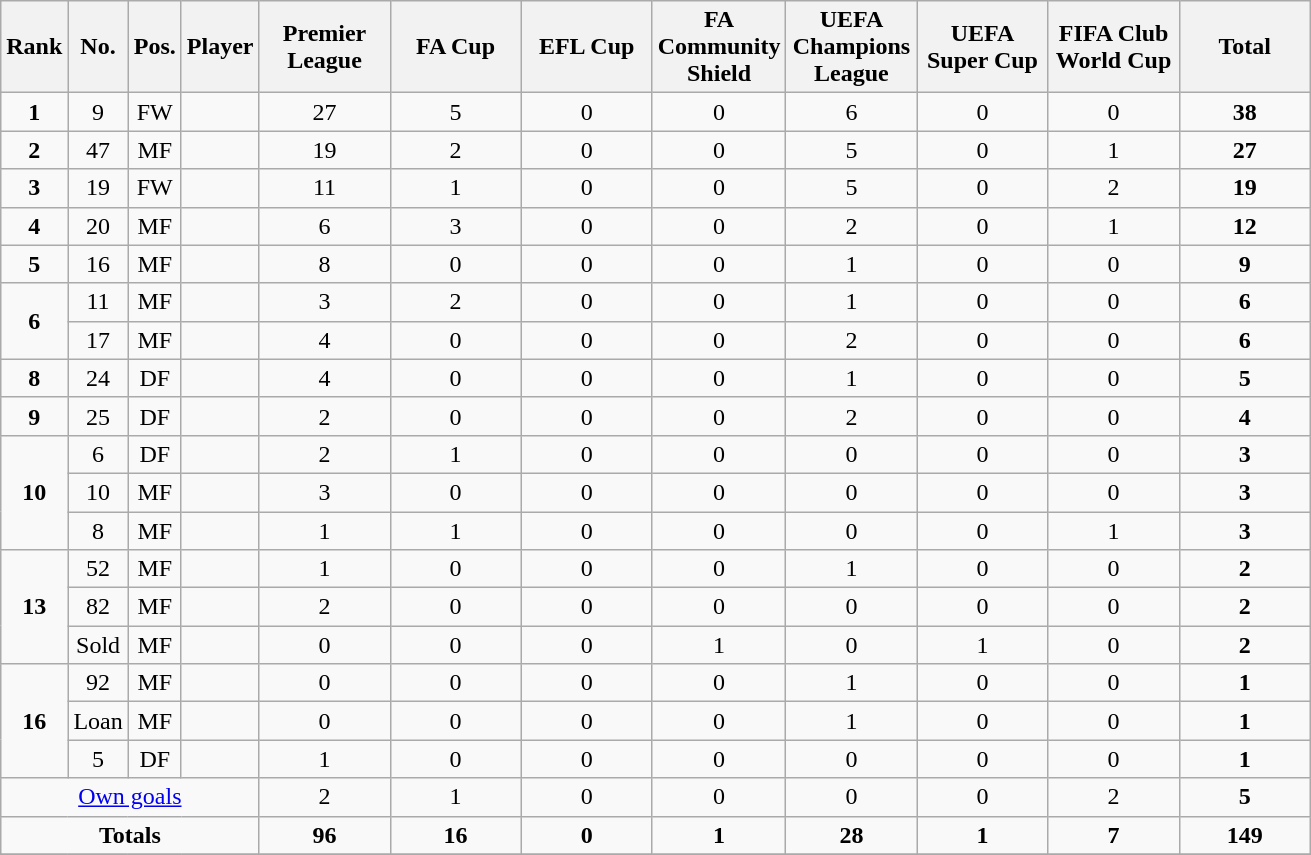<table class="wikitable sortable alternance" style="text-align:center">
<tr>
<th>Rank</th>
<th>No.</th>
<th>Pos.</th>
<th>Player</th>
<th width="80">Premier League</th>
<th width="80">FA Cup</th>
<th width="80">EFL Cup</th>
<th width="80">FA Community Shield</th>
<th width="80">UEFA Champions League</th>
<th width="80">UEFA Super Cup</th>
<th width="80">FIFA Club World Cup</th>
<th width="80">Total</th>
</tr>
<tr>
<td><strong>1</strong></td>
<td>9</td>
<td>FW</td>
<td></td>
<td>27</td>
<td>5</td>
<td>0</td>
<td>0</td>
<td>6</td>
<td>0</td>
<td>0</td>
<td><strong>38</strong></td>
</tr>
<tr>
<td><strong>2</strong></td>
<td>47</td>
<td>MF</td>
<td></td>
<td>19</td>
<td>2</td>
<td>0</td>
<td>0</td>
<td>5</td>
<td>0</td>
<td>1</td>
<td><strong>27</strong></td>
</tr>
<tr>
<td><strong>3</strong></td>
<td>19</td>
<td>FW</td>
<td></td>
<td>11</td>
<td>1</td>
<td>0</td>
<td>0</td>
<td>5</td>
<td>0</td>
<td>2</td>
<td><strong>19</strong></td>
</tr>
<tr>
<td><strong>4</strong></td>
<td>20</td>
<td>MF</td>
<td></td>
<td>6</td>
<td>3</td>
<td>0</td>
<td>0</td>
<td>2</td>
<td>0</td>
<td>1</td>
<td><strong>12</strong></td>
</tr>
<tr>
<td><strong>5</strong></td>
<td>16</td>
<td>MF</td>
<td></td>
<td>8</td>
<td>0</td>
<td>0</td>
<td>0</td>
<td>1</td>
<td>0</td>
<td>0</td>
<td><strong>9</strong></td>
</tr>
<tr>
<td rowspan="2"><strong>6</strong></td>
<td>11</td>
<td>MF</td>
<td></td>
<td>3</td>
<td>2</td>
<td>0</td>
<td>0</td>
<td>1</td>
<td>0</td>
<td>0</td>
<td><strong>6</strong></td>
</tr>
<tr>
<td>17</td>
<td>MF</td>
<td></td>
<td>4</td>
<td>0</td>
<td>0</td>
<td>0</td>
<td>2</td>
<td>0</td>
<td>0</td>
<td><strong>6</strong></td>
</tr>
<tr>
<td><strong>8</strong></td>
<td>24</td>
<td>DF</td>
<td></td>
<td>4</td>
<td>0</td>
<td>0</td>
<td>0</td>
<td>1</td>
<td>0</td>
<td>0</td>
<td><strong>5</strong></td>
</tr>
<tr>
<td rowspan="1"><strong>9</strong></td>
<td>25</td>
<td>DF</td>
<td></td>
<td>2</td>
<td>0</td>
<td>0</td>
<td>0</td>
<td>2</td>
<td>0</td>
<td>0</td>
<td><strong>4</strong></td>
</tr>
<tr>
<td rowspan="3"><strong>10</strong></td>
<td>6</td>
<td>DF</td>
<td></td>
<td>2</td>
<td>1</td>
<td>0</td>
<td>0</td>
<td>0</td>
<td>0</td>
<td>0</td>
<td><strong>3</strong></td>
</tr>
<tr>
<td>10</td>
<td>MF</td>
<td></td>
<td>3</td>
<td>0</td>
<td>0</td>
<td>0</td>
<td>0</td>
<td>0</td>
<td>0</td>
<td><strong>3</strong></td>
</tr>
<tr>
<td>8</td>
<td>MF</td>
<td></td>
<td>1</td>
<td>1</td>
<td>0</td>
<td>0</td>
<td>0</td>
<td>0</td>
<td>1</td>
<td><strong>3</strong></td>
</tr>
<tr>
<td rowspan="3"><strong>13</strong></td>
<td>52</td>
<td>MF</td>
<td></td>
<td>1</td>
<td>0</td>
<td>0</td>
<td>0</td>
<td>1</td>
<td>0</td>
<td>0</td>
<td><strong>2</strong></td>
</tr>
<tr>
<td>82</td>
<td>MF</td>
<td></td>
<td>2</td>
<td>0</td>
<td>0</td>
<td>0</td>
<td>0</td>
<td>0</td>
<td>0</td>
<td><strong>2</strong></td>
</tr>
<tr>
<td>Sold</td>
<td>MF</td>
<td></td>
<td>0</td>
<td>0</td>
<td>0</td>
<td>1</td>
<td>0</td>
<td>1</td>
<td>0</td>
<td><strong>2</strong></td>
</tr>
<tr>
<td rowspan="3"><strong>16</strong></td>
<td>92</td>
<td>MF</td>
<td></td>
<td>0</td>
<td>0</td>
<td>0</td>
<td>0</td>
<td>1</td>
<td>0</td>
<td>0</td>
<td><strong>1</strong></td>
</tr>
<tr>
<td>Loan</td>
<td>MF</td>
<td></td>
<td>0</td>
<td>0</td>
<td>0</td>
<td>0</td>
<td>1</td>
<td>0</td>
<td>0</td>
<td><strong>1</strong></td>
</tr>
<tr>
<td>5</td>
<td>DF</td>
<td></td>
<td>1</td>
<td>0</td>
<td>0</td>
<td>0</td>
<td>0</td>
<td>0</td>
<td>0</td>
<td><strong>1</strong></td>
</tr>
<tr>
<td colspan="4"><a href='#'>Own goals</a></td>
<td>2</td>
<td>1</td>
<td>0</td>
<td>0</td>
<td>0</td>
<td>0</td>
<td>2</td>
<td><strong>5</strong></td>
</tr>
<tr class="sortbottom">
<td colspan="4"><strong>Totals</strong></td>
<td><strong>96</strong></td>
<td><strong>16</strong></td>
<td><strong>0</strong></td>
<td><strong>1</strong></td>
<td><strong>28</strong></td>
<td><strong>1</strong></td>
<td><strong>7</strong></td>
<td><strong>149</strong></td>
</tr>
<tr>
</tr>
</table>
